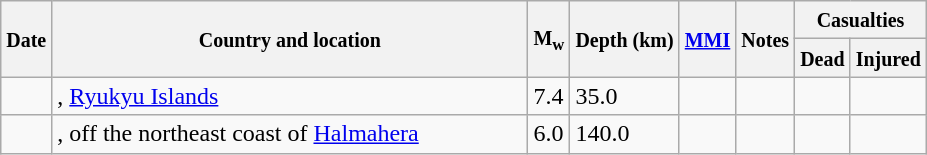<table class="wikitable sortable sort-under" style="border:1px black; margin-left:1em;">
<tr>
<th rowspan="2"><small>Date</small></th>
<th rowspan="2" style="width: 310px"><small>Country and location</small></th>
<th rowspan="2"><small>M<sub>w</sub></small></th>
<th rowspan="2"><small>Depth (km)</small></th>
<th rowspan="2"><small><a href='#'>MMI</a></small></th>
<th rowspan="2" class="unsortable"><small>Notes</small></th>
<th colspan="2"><small>Casualties</small></th>
</tr>
<tr>
<th><small>Dead</small></th>
<th><small>Injured</small></th>
</tr>
<tr>
<td></td>
<td>, <a href='#'>Ryukyu Islands</a></td>
<td>7.4</td>
<td>35.0</td>
<td></td>
<td></td>
<td></td>
<td></td>
</tr>
<tr>
<td></td>
<td>, off the northeast coast of <a href='#'>Halmahera</a></td>
<td>6.0</td>
<td>140.0</td>
<td></td>
<td></td>
<td></td>
<td></td>
</tr>
</table>
